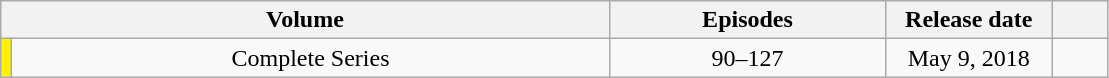<table class="wikitable" style="text-align: center;">
<tr>
<th colspan="2">Volume</th>
<th width="25%">Episodes</th>
<th width="15%">Release date</th>
<th width="5%"></th>
</tr>
<tr>
<td rowspan="1" width="1%" style="background: #FFF200;"></td>
<td>Complete Series</td>
<td>90–127</td>
<td>May 9, 2018</td>
<td></td>
</tr>
</table>
